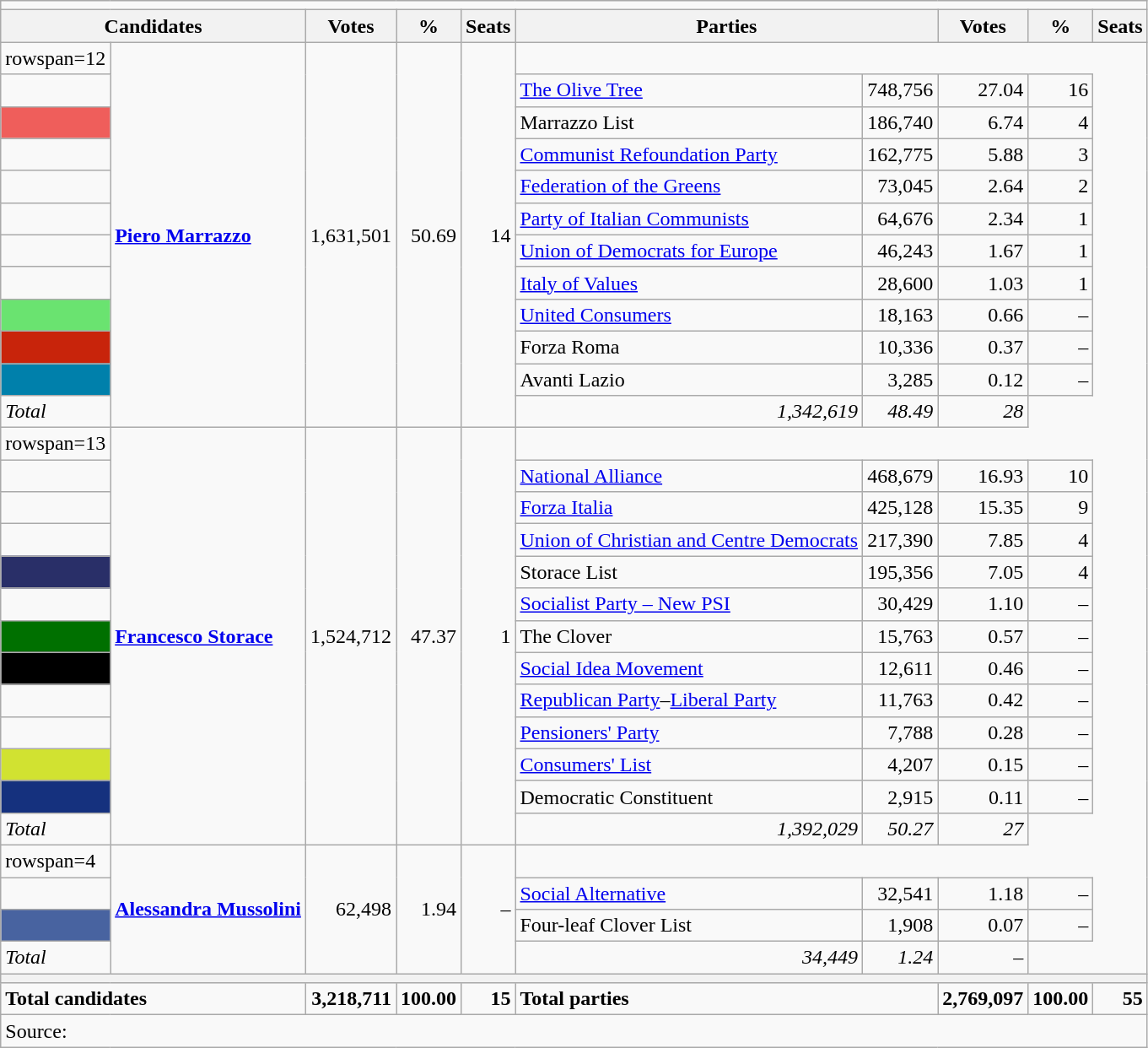<table class="wikitable">
<tr>
<td colspan=10></td>
</tr>
<tr>
<th colspan=2>Candidates</th>
<th>Votes</th>
<th>%</th>
<th>Seats</th>
<th colspan=2>Parties</th>
<th>Votes</th>
<th>%</th>
<th>Seats</th>
</tr>
<tr>
<td>rowspan=12 </td>
<td rowspan=12><strong><a href='#'>Piero Marrazzo</a></strong></td>
<td rowspan=12 align=right>1,631,501</td>
<td rowspan=12 align=right>50.69</td>
<td rowspan=12 align=right>14</td>
</tr>
<tr>
<td></td>
<td><a href='#'>The Olive Tree</a></td>
<td align=right>748,756</td>
<td align=right>27.04</td>
<td align=right>16</td>
</tr>
<tr>
<td bgcolor="#EF5E5B"></td>
<td>Marrazzo List</td>
<td align=right>186,740</td>
<td align=right>6.74</td>
<td align=right>4</td>
</tr>
<tr>
<td></td>
<td><a href='#'>Communist Refoundation Party</a></td>
<td align=right>162,775</td>
<td align=right>5.88</td>
<td align=right>3</td>
</tr>
<tr>
<td></td>
<td><a href='#'>Federation of the Greens</a></td>
<td align=right>73,045</td>
<td align=right>2.64</td>
<td align=right>2</td>
</tr>
<tr>
<td></td>
<td><a href='#'>Party of Italian Communists</a></td>
<td align=right>64,676</td>
<td align=right>2.34</td>
<td align=right>1</td>
</tr>
<tr>
<td></td>
<td><a href='#'>Union of Democrats for Europe</a></td>
<td align=right>46,243</td>
<td align=right>1.67</td>
<td align=right>1</td>
</tr>
<tr>
<td></td>
<td><a href='#'>Italy of Values</a></td>
<td align=right>28,600</td>
<td align=right>1.03</td>
<td align=right>1</td>
</tr>
<tr>
<td bgcolor="#6AE370"></td>
<td><a href='#'>United Consumers</a></td>
<td align=right>18,163</td>
<td align=right>0.66</td>
<td align=right>–</td>
</tr>
<tr>
<td bgcolor="#C8240B"></td>
<td>Forza Roma</td>
<td align=right>10,336</td>
<td align=right>0.37</td>
<td align=right>–</td>
</tr>
<tr>
<td bgcolor="#0080AB"></td>
<td>Avanti Lazio</td>
<td align=right>3,285</td>
<td align=right>0.12</td>
<td align=right>–</td>
</tr>
<tr>
<td colspan=2><em>Total</em></td>
<td align=right><em>1,342,619</em></td>
<td align=right><em>48.49</em></td>
<td align=right><em>28</em></td>
</tr>
<tr>
<td>rowspan=13 </td>
<td rowspan=13><strong><a href='#'>Francesco Storace</a></strong></td>
<td rowspan=13 align=right>1,524,712</td>
<td rowspan=13 align=right>47.37</td>
<td rowspan=13 align=right>1</td>
</tr>
<tr>
<td></td>
<td><a href='#'>National Alliance</a></td>
<td align=right>468,679</td>
<td align=right>16.93</td>
<td align=right>10</td>
</tr>
<tr>
<td></td>
<td><a href='#'>Forza Italia</a></td>
<td align=right>425,128</td>
<td align=right>15.35</td>
<td align=right>9</td>
</tr>
<tr>
<td></td>
<td><a href='#'>Union of Christian and Centre Democrats</a></td>
<td align=right>217,390</td>
<td align=right>7.85</td>
<td align=right>4</td>
</tr>
<tr>
<td bgcolor="#292F68 "></td>
<td>Storace List</td>
<td align=right>195,356</td>
<td align=right>7.05</td>
<td align=right>4</td>
</tr>
<tr>
<td></td>
<td><a href='#'>Socialist Party – New PSI</a></td>
<td align=right>30,429</td>
<td align=right>1.10</td>
<td align=right>–</td>
</tr>
<tr>
<td bgcolor="#007000 "></td>
<td>The Clover</td>
<td align=right>15,763</td>
<td align=right>0.57</td>
<td align=right>–</td>
</tr>
<tr>
<td bgcolor="#000000 "></td>
<td><a href='#'>Social Idea Movement</a></td>
<td align=right>12,611</td>
<td align=right>0.46</td>
<td align=right>–</td>
</tr>
<tr>
<td></td>
<td><a href='#'>Republican Party</a>–<a href='#'>Liberal Party</a></td>
<td align=right>11,763</td>
<td align=right>0.42</td>
<td align=right>–</td>
</tr>
<tr>
<td></td>
<td><a href='#'>Pensioners' Party</a></td>
<td align=right>7,788</td>
<td align=right>0.28</td>
<td align=right>–</td>
</tr>
<tr>
<td bgcolor="#D1E231"></td>
<td><a href='#'>Consumers' List</a></td>
<td align=right>4,207</td>
<td align=right>0.15</td>
<td align=right>–</td>
</tr>
<tr>
<td bgcolor="#15317E"></td>
<td>Democratic Constituent</td>
<td align=right>2,915</td>
<td align=right>0.11</td>
<td align=right>–</td>
</tr>
<tr>
<td colspan=2><em>Total</em></td>
<td align=right><em>1,392,029</em></td>
<td align=right><em>50.27</em></td>
<td align=right><em>27</em></td>
</tr>
<tr>
<td>rowspan=4 </td>
<td rowspan=4><strong><a href='#'>Alessandra Mussolini</a></strong></td>
<td rowspan=4 align=right>62,498</td>
<td rowspan=4 align=right>1.94</td>
<td rowspan=4 align=right>–</td>
</tr>
<tr>
<td></td>
<td><a href='#'>Social Alternative</a></td>
<td align=right>32,541</td>
<td align=right>1.18</td>
<td align=right>–</td>
</tr>
<tr>
<td bgcolor="#4863A0"></td>
<td>Four-leaf Clover List</td>
<td align=right>1,908</td>
<td align=right>0.07</td>
<td align=right>–</td>
</tr>
<tr>
<td colspan=2><em>Total</em></td>
<td align=right><em>34,449</em></td>
<td align=right><em>1.24</em></td>
<td align=right><em>–</em></td>
</tr>
<tr>
<th colspan=10></th>
</tr>
<tr>
<td colspan=2><strong>Total candidates</strong></td>
<td align=right><strong>3,218,711</strong></td>
<td align=right><strong>100.00</strong></td>
<td align=right><strong>15</strong></td>
<td colspan=2><strong>Total parties</strong></td>
<td align=right><strong>2,769,097</strong></td>
<td align=right><strong>100.00</strong></td>
<td align=right><strong>55</strong></td>
</tr>
<tr>
<td colspan=10>Source: </td>
</tr>
</table>
